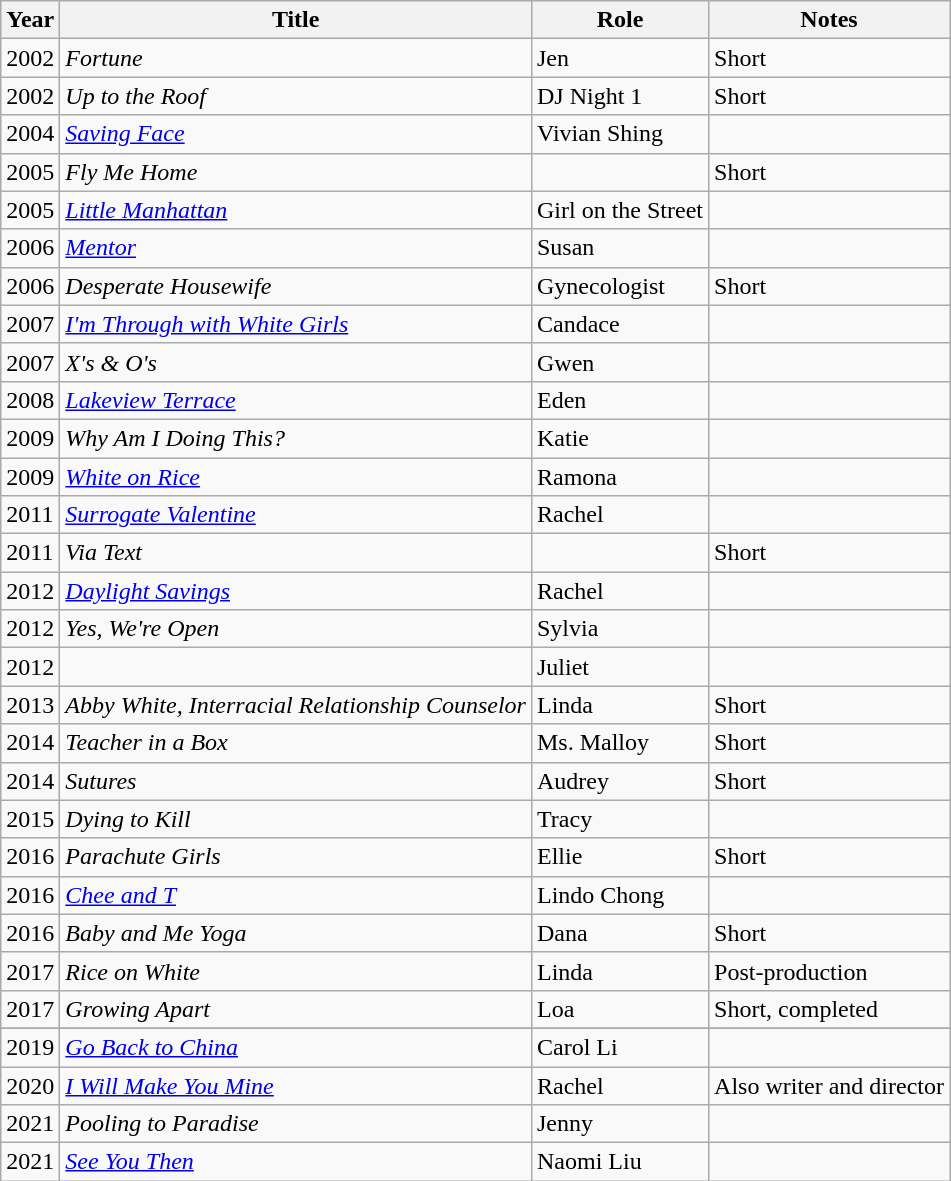<table class="wikitable sortable">
<tr>
<th>Year</th>
<th>Title</th>
<th>Role</th>
<th class="unsortable">Notes</th>
</tr>
<tr>
<td>2002</td>
<td><em>Fortune</em></td>
<td>Jen</td>
<td>Short</td>
</tr>
<tr>
<td>2002</td>
<td><em>Up to the Roof</em></td>
<td>DJ Night 1</td>
<td>Short</td>
</tr>
<tr>
<td>2004</td>
<td><em><a href='#'>Saving Face</a></em></td>
<td>Vivian Shing</td>
<td></td>
</tr>
<tr>
<td>2005</td>
<td><em>Fly Me Home</em></td>
<td></td>
<td>Short</td>
</tr>
<tr>
<td>2005</td>
<td><em><a href='#'>Little Manhattan</a></em></td>
<td>Girl on the Street</td>
<td></td>
</tr>
<tr>
<td>2006</td>
<td><em><a href='#'>Mentor</a></em></td>
<td>Susan</td>
<td></td>
</tr>
<tr>
<td>2006</td>
<td><em>Desperate Housewife</em></td>
<td>Gynecologist</td>
<td>Short</td>
</tr>
<tr>
<td>2007</td>
<td><em><a href='#'>I'm Through with White Girls</a></em></td>
<td>Candace</td>
<td></td>
</tr>
<tr>
<td>2007</td>
<td><em>X's & O's</em></td>
<td>Gwen</td>
<td></td>
</tr>
<tr>
<td>2008</td>
<td><em><a href='#'>Lakeview Terrace</a></em></td>
<td>Eden</td>
<td></td>
</tr>
<tr>
<td>2009</td>
<td><em>Why Am I Doing This?</em></td>
<td>Katie</td>
<td></td>
</tr>
<tr>
<td>2009</td>
<td><em><a href='#'>White on Rice</a></em></td>
<td>Ramona</td>
<td></td>
</tr>
<tr>
<td>2011</td>
<td><em><a href='#'>Surrogate Valentine</a></em></td>
<td>Rachel</td>
<td></td>
</tr>
<tr>
<td>2011</td>
<td><em>Via Text</em></td>
<td></td>
<td>Short</td>
</tr>
<tr>
<td>2012</td>
<td><em><a href='#'>Daylight Savings</a></em></td>
<td>Rachel</td>
<td></td>
</tr>
<tr>
<td>2012</td>
<td><em>Yes, We're Open</em></td>
<td>Sylvia</td>
<td></td>
</tr>
<tr>
<td>2012</td>
<td><em></em></td>
<td>Juliet</td>
<td></td>
</tr>
<tr>
<td>2013</td>
<td><em>Abby White, Interracial Relationship Counselor</em></td>
<td>Linda</td>
<td>Short</td>
</tr>
<tr>
<td>2014</td>
<td><em>Teacher in a Box</em></td>
<td>Ms. Malloy</td>
<td>Short</td>
</tr>
<tr>
<td>2014</td>
<td><em>Sutures</em></td>
<td>Audrey</td>
<td>Short</td>
</tr>
<tr>
<td>2015</td>
<td><em>Dying to Kill</em></td>
<td>Tracy</td>
<td></td>
</tr>
<tr>
<td>2016</td>
<td><em>Parachute Girls</em></td>
<td>Ellie</td>
<td>Short</td>
</tr>
<tr>
<td>2016</td>
<td><em><a href='#'>Chee and T</a></em></td>
<td>Lindo Chong</td>
<td></td>
</tr>
<tr>
<td>2016</td>
<td><em>Baby and Me Yoga</em></td>
<td>Dana</td>
<td>Short</td>
</tr>
<tr>
<td>2017</td>
<td><em>Rice on White</em></td>
<td>Linda</td>
<td>Post-production</td>
</tr>
<tr>
<td>2017</td>
<td><em>Growing Apart</em></td>
<td>Loa</td>
<td>Short, completed</td>
</tr>
<tr>
</tr>
<tr>
<td>2019</td>
<td><em><a href='#'>Go Back to China</a></em></td>
<td>Carol Li</td>
<td></td>
</tr>
<tr>
<td>2020</td>
<td><em><a href='#'>I Will Make You Mine</a></em></td>
<td>Rachel</td>
<td>Also writer and director</td>
</tr>
<tr>
<td>2021</td>
<td><em>Pooling to Paradise</em></td>
<td>Jenny</td>
<td></td>
</tr>
<tr>
<td>2021</td>
<td><em><a href='#'>See You Then</a></em></td>
<td>Naomi Liu</td>
<td></td>
</tr>
</table>
